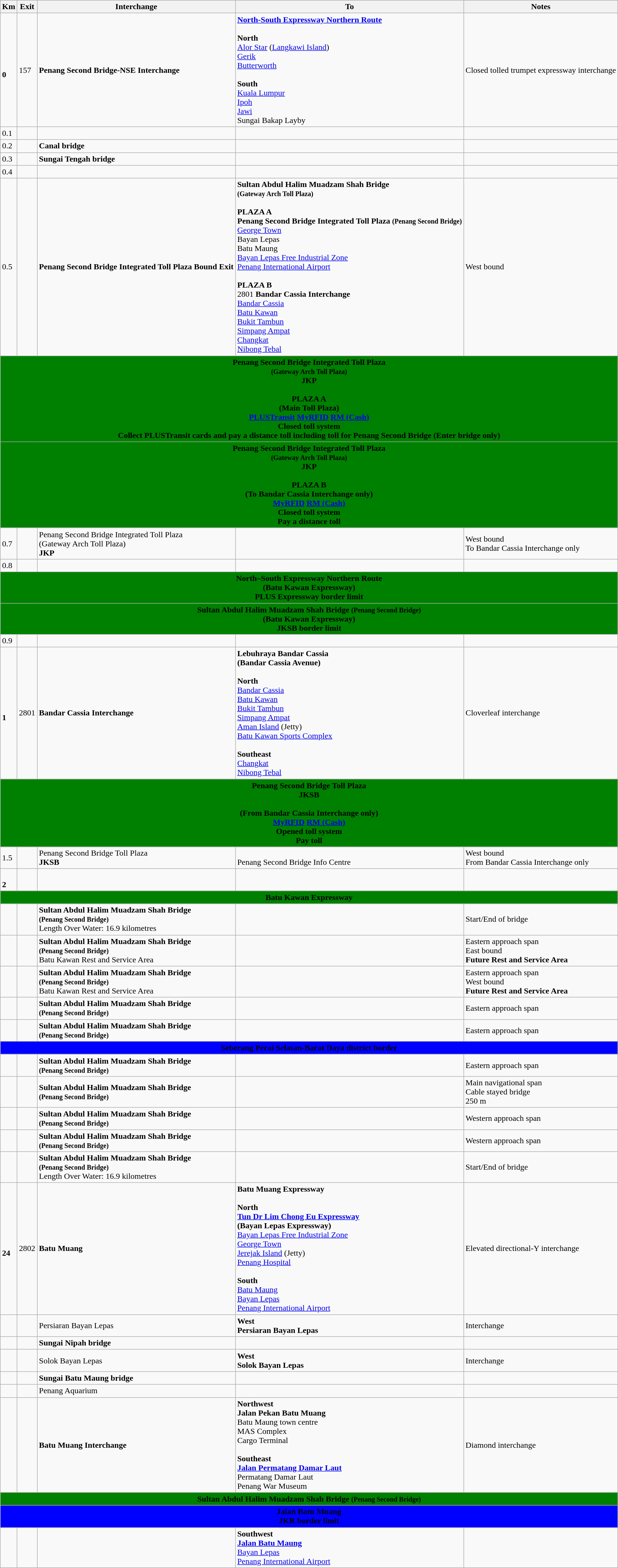<table class=wikitable>
<tr>
<th>Km</th>
<th>Exit</th>
<th>Interchange</th>
<th>To</th>
<th>Notes</th>
</tr>
<tr>
<td><br><strong>0</strong></td>
<td>157</td>
<td><strong>Penang Second Bridge-NSE Interchange</strong></td>
<td>  <strong><a href='#'>North-South Expressway Northern Route</a></strong><br><br> <strong>North</strong><br>  <a href='#'>Alor Star</a> (<a href='#'>Langkawi Island</a>)<br>  <a href='#'>Gerik</a><br>  <a href='#'>Butterworth</a><br><br> <strong>South</strong><br>  <a href='#'>Kuala Lumpur</a><br>  <a href='#'>Ipoh</a><br>  <a href='#'>Jawi</a><br> Sungai Bakap Layby</td>
<td>Closed tolled trumpet expressway interchange</td>
</tr>
<tr>
<td>0.1</td>
<td></td>
<td></td>
<td></td>
<td></td>
</tr>
<tr>
<td>0.2</td>
<td></td>
<td><strong>Canal bridge</strong></td>
<td></td>
<td></td>
</tr>
<tr>
<td>0.3</td>
<td></td>
<td><strong>Sungai Tengah bridge</strong></td>
<td></td>
<td></td>
</tr>
<tr>
<td>0.4</td>
<td></td>
<td></td>
<td></td>
<td></td>
</tr>
<tr>
<td>0.5</td>
<td></td>
<td><strong>Penang Second Bridge Integrated Toll Plaza Bound Exit</strong></td>
<td> <strong>Sultan Abdul Halim Muadzam Shah Bridge</strong><br><small><strong>(Gateway Arch Toll Plaza)</strong></small><br><br> <strong>PLAZA A</strong><br> <strong>Penang Second Bridge Integrated Toll Plaza</strong> <small><strong>(Penang Second Bridge)</strong></small><br> <a href='#'>George Town</a><br> Bayan Lepas<br> Batu Maung<br> <a href='#'>Bayan Lepas Free Industrial Zone</a><br> <a href='#'>Penang International Airport</a> <br><br> <strong>PLAZA B</strong><br>2801 <strong>Bandar Cassia Interchange</strong><br> <a href='#'>Bandar Cassia</a><br> <a href='#'>Batu Kawan</a><br> <a href='#'>Bukit Tambun</a><br> <a href='#'>Simpang Ampat</a><br> <a href='#'>Changkat</a><br> <a href='#'>Nibong Tebal</a></td>
<td>West bound</td>
</tr>
<tr>
<td colspan="5" style="text-align:center" bgcolor="green"><strong><span>Penang Second Bridge Integrated Toll Plaza<br><small>(Gateway Arch Toll Plaza)</small><br>JKP<br><br>PLAZA A<br>(Main Toll Plaza)<br><a href='#'><span>PLUSTransit</span></a>   <a href='#'><span>My</span><span>RFID</span></a>   <a href='#'><span>RM (Cash)</span></a><br>Closed toll system<br>Collect PLUSTransit cards and pay a distance toll including toll for Penang Second Bridge (Enter bridge only)</span></strong></td>
</tr>
<tr>
<td colspan="5" style="text-align:center" bgcolor="green"><strong><span>Penang Second Bridge Integrated Toll Plaza<br><small>(Gateway Arch Toll Plaza)</small><br>JKP<br><br>PLAZA B<br>(To Bandar Cassia Interchange only)<br> <a href='#'><span>My</span><span>RFID</span></a>  <a href='#'><span>RM (Cash)</span></a><br>Closed toll system<br>Pay a distance toll</span></strong></td>
</tr>
<tr>
<td>0.7</td>
<td></td>
<td> Penang Second Bridge Integrated Toll Plaza<br>(Gateway Arch Toll Plaza)<br><strong>JKP</strong></td>
<td>  </td>
<td>West bound<br>To Bandar Cassia Interchange only</td>
</tr>
<tr>
<td>0.8</td>
<td></td>
<td></td>
<td></td>
<td></td>
</tr>
<tr>
<td colspan="5" style="text-align:center" bgcolor="green"><strong><span>  North–South Expressway Northern Route<br>(Batu Kawan Expressway)<br>PLUS Expressway border limit</span></strong></td>
</tr>
<tr>
<td colspan="5" style="text-align:center" bgcolor="green"><strong><span> Sultan Abdul Halim Muadzam Shah Bridge <small>(Penang Second Bridge)</small><br>(Batu Kawan Expressway)<br>JKSB border limit</span></strong></td>
</tr>
<tr>
<td>0.9</td>
<td></td>
<td></td>
<td></td>
<td></td>
</tr>
<tr>
<td><br><strong>1</strong></td>
<td>2801</td>
<td><strong>Bandar Cassia Interchange</strong></td>
<td><strong>Lebuhraya Bandar Cassia</strong><br><strong>(Bandar Cassia Avenue)</strong><br><br><strong>North</strong><br> <a href='#'>Bandar Cassia</a><br> <a href='#'>Batu Kawan</a><br> <a href='#'>Bukit Tambun</a><br> <a href='#'>Simpang Ampat</a><br> <a href='#'>Aman Island</a> (Jetty)<br><a href='#'>Batu Kawan Sports Complex</a><br><br><strong>Southeast</strong><br> <a href='#'>Changkat</a><br> <a href='#'>Nibong Tebal</a></td>
<td>Cloverleaf interchange</td>
</tr>
<tr>
<td colspan="5" style="text-align:center" bgcolor="green"><strong><span>Penang Second Bridge Toll Plaza<br>JKSB<br><br>(From Bandar Cassia Interchange only)<br><a href='#'><span>My</span><span>RFID</span></a>   <a href='#'><span>RM (Cash)</span></a><br>Opened toll system<br>Pay toll</span></strong></td>
</tr>
<tr>
<td>1.5</td>
<td></td>
<td> Penang Second Bridge Toll Plaza<br><strong>JKSB</strong></td>
<td>  <br> Penang Second Bridge Info Centre</td>
<td>West bound<br>From Bandar Cassia Interchange only</td>
</tr>
<tr>
<td><br><strong>2</strong></td>
<td></td>
<td></td>
<td></td>
<td></td>
</tr>
<tr>
<td colspan="5" style="text-align:center" bgcolor="green"><strong><span> Batu Kawan Expressway</span></strong></td>
</tr>
<tr>
<td></td>
<td></td>
<td><strong>Sultan Abdul Halim Muadzam Shah Bridge</strong><br><small><strong>(Penang Second Bridge)</strong></small><br>Length Over Water: 16.9 kilometres</td>
<td></td>
<td>Start/End of bridge</td>
</tr>
<tr>
<td></td>
<td></td>
<td><strong>Sultan Abdul Halim Muadzam Shah Bridge</strong><br><small><strong>(Penang Second Bridge)</strong></small><br> Batu Kawan Rest and Service Area</td>
<td>   </td>
<td>Eastern approach span<br>East bound<br><strong>Future Rest and Service Area</strong></td>
</tr>
<tr>
<td></td>
<td></td>
<td><strong>Sultan Abdul Halim Muadzam Shah Bridge</strong><br><small><strong>(Penang Second Bridge)</strong></small><br> Batu Kawan Rest and Service Area</td>
<td>   </td>
<td>Eastern approach span<br>West bound<br><strong>Future Rest and Service Area</strong></td>
</tr>
<tr>
<td></td>
<td></td>
<td><strong>Sultan Abdul Halim Muadzam Shah Bridge</strong><br><small><strong>(Penang Second Bridge)</strong></small></td>
<td></td>
<td>Eastern approach span</td>
</tr>
<tr>
<td></td>
<td></td>
<td><strong>Sultan Abdul Halim Muadzam Shah Bridge</strong><br><small><strong>(Penang Second Bridge)</strong></small></td>
<td></td>
<td>Eastern approach span</td>
</tr>
<tr>
<td colspan="5" style="text-align:center" bgcolor="blue"><strong><span>Seberang Perai Selatan-Barat Daya district border</span></strong></td>
</tr>
<tr>
<td></td>
<td></td>
<td><strong>Sultan Abdul Halim Muadzam Shah Bridge</strong><br><small><strong>(Penang Second Bridge)</strong></small></td>
<td></td>
<td>Eastern approach span</td>
</tr>
<tr>
<td></td>
<td></td>
<td><strong>Sultan Abdul Halim Muadzam Shah Bridge</strong><br><small><strong>(Penang Second Bridge)</strong></small></td>
<td></td>
<td>Main navigational span<br>Cable stayed bridge<br>250 m</td>
</tr>
<tr>
<td></td>
<td></td>
<td><strong>Sultan Abdul Halim Muadzam Shah Bridge</strong><br><small><strong>(Penang Second Bridge)</strong></small></td>
<td></td>
<td>Western approach span</td>
</tr>
<tr>
<td></td>
<td></td>
<td><strong>Sultan Abdul Halim Muadzam Shah Bridge</strong><br><small><strong>(Penang Second Bridge)</strong></small></td>
<td></td>
<td>Western approach span</td>
</tr>
<tr>
<td></td>
<td></td>
<td><strong>Sultan Abdul Halim Muadzam Shah Bridge</strong><br><small><strong>(Penang Second Bridge)</strong></small><br>Length Over Water: 16.9 kilometres</td>
<td></td>
<td>Start/End of bridge</td>
</tr>
<tr>
<td><br><strong>24</strong></td>
<td>2802</td>
<td><strong>Batu Muang</strong></td>
<td>  <strong>Batu Muang Expressway</strong><br><br> <strong>North</strong><br> <strong><a href='#'>Tun Dr Lim Chong Eu Expressway</a></strong><br><strong>(Bayan Lepas Expressway)</strong><br> <a href='#'>Bayan Lepas Free Industrial Zone</a><br> <a href='#'>George Town</a><br><a href='#'>Jerejak Island</a> (Jetty)<br><a href='#'>Penang Hospital</a> <br><br> <strong>South</strong><br> <a href='#'>Batu Maung</a><br> <a href='#'>Bayan Lepas</a><br> <a href='#'>Penang International Airport</a> </td>
<td>Elevated directional-Y interchange</td>
</tr>
<tr>
<td></td>
<td></td>
<td>Persiaran Bayan Lepas</td>
<td><strong>West</strong><br><strong>Persiaran Bayan Lepas</strong></td>
<td>Interchange</td>
</tr>
<tr>
<td></td>
<td></td>
<td><strong>Sungai Nipah bridge</strong></td>
<td></td>
<td></td>
</tr>
<tr>
<td></td>
<td></td>
<td>Solok Bayan Lepas</td>
<td><strong>West</strong><br><strong>Solok Bayan Lepas</strong></td>
<td>Interchange</td>
</tr>
<tr>
<td></td>
<td></td>
<td><strong>Sungai Batu Maung bridge</strong></td>
<td></td>
<td></td>
</tr>
<tr>
<td></td>
<td></td>
<td>Penang Aquarium</td>
<td></td>
<td></td>
</tr>
<tr>
<td></td>
<td></td>
<td><strong>Batu Muang Interchange</strong></td>
<td><strong>Northwest</strong><br><strong>Jalan Pekan Batu Muang</strong><br>Batu Maung town centre<br>MAS Complex<br>Cargo Terminal<br><br><strong>Southeast</strong><br> <strong><a href='#'>Jalan Permatang Damar Laut</a></strong><br>Permatang Damar Laut<br>Penang War Museum</td>
<td>Diamond interchange</td>
</tr>
<tr>
<td colspan="5" style="text-align:center" bgcolor="green"><strong><span>  Sultan Abdul Halim Muadzam Shah Bridge <small>(Penang Second Bridge)</small></span></strong></td>
</tr>
<tr>
<td colspan="5" style="text-align:center" bgcolor="blue"><strong><span> Jalan Batu Muang<br>JKR border limit</span></strong></td>
</tr>
<tr>
<td></td>
<td></td>
<td></td>
<td><strong>Southwest</strong><br> <strong><a href='#'>Jalan Batu Maung</a></strong><br> <a href='#'>Bayan Lepas</a><br> <a href='#'>Penang International Airport</a> </td>
<td></td>
</tr>
</table>
